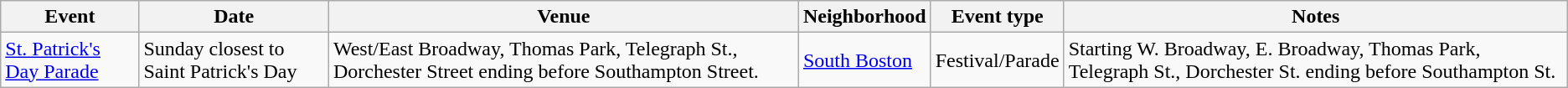<table class="wikitable sortable">
<tr>
<th>Event</th>
<th>Date</th>
<th>Venue</th>
<th>Neighborhood</th>
<th>Event type</th>
<th>Notes</th>
</tr>
<tr>
<td><a href='#'>St. Patrick's Day Parade</a></td>
<td>Sunday closest to Saint Patrick's Day</td>
<td>West/East Broadway, Thomas Park, Telegraph St., Dorchester Street ending before Southampton Street.</td>
<td><a href='#'>South Boston</a></td>
<td>Festival/Parade</td>
<td>Starting W. Broadway, E. Broadway, Thomas Park, Telegraph St., Dorchester St. ending before Southampton St.</td>
</tr>
</table>
